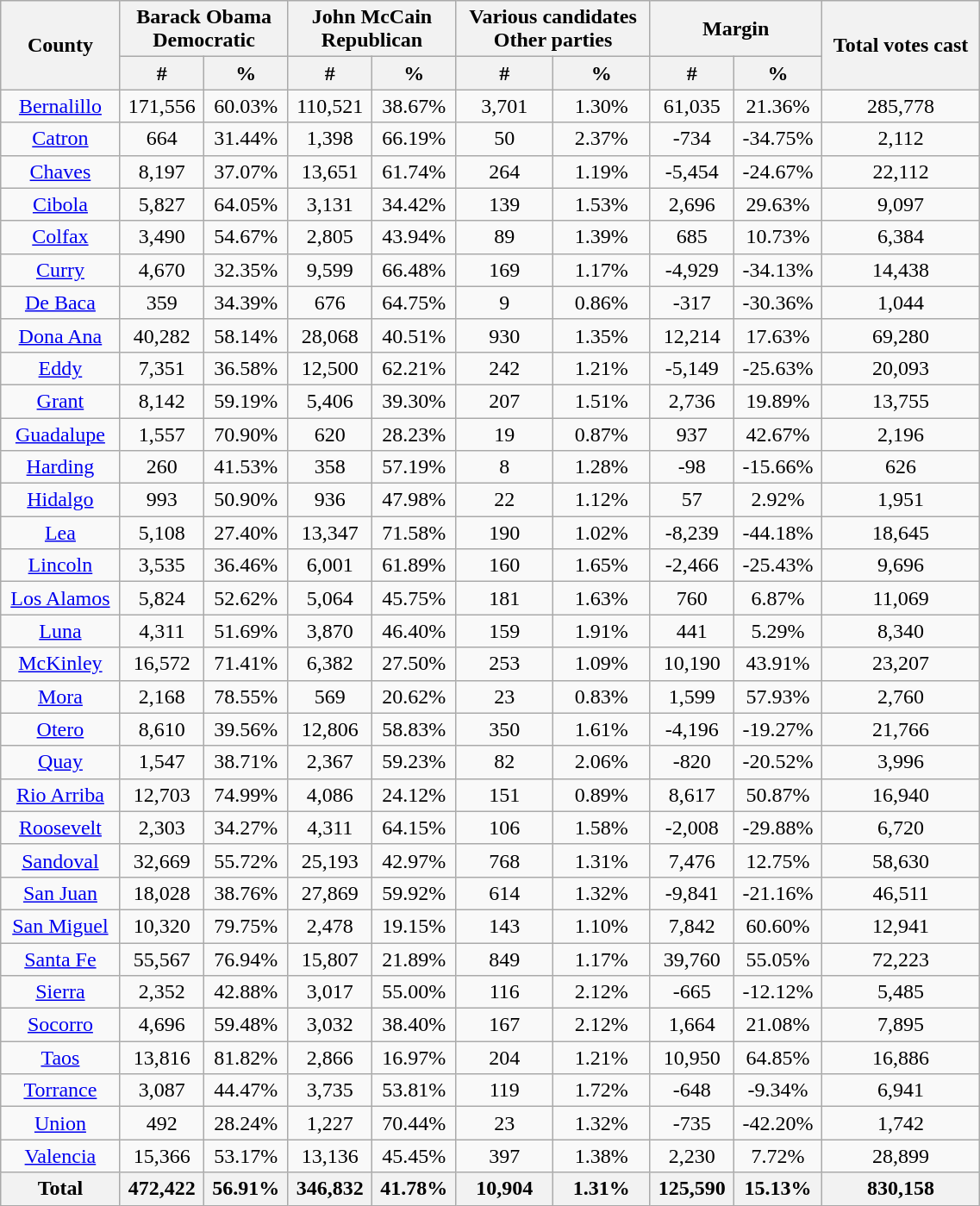<table width="60%"  class="wikitable sortable" style="text-align:center">
<tr>
<th style="text-align:center;" rowspan="2">County</th>
<th style="text-align:center;" colspan="2">Barack Obama<br>Democratic</th>
<th style="text-align:center;" colspan="2">John McCain<br>Republican</th>
<th style="text-align:center;" colspan="2">Various candidates<br>Other parties</th>
<th style="text-align:center;" colspan="2">Margin</th>
<th style="text-align:center;" rowspan="2">Total votes cast</th>
</tr>
<tr>
<th style="text-align:center;" data-sort-type="number">#</th>
<th style="text-align:center;" data-sort-type="number">%</th>
<th style="text-align:center;" data-sort-type="number">#</th>
<th style="text-align:center;" data-sort-type="number">%</th>
<th style="text-align:center;" data-sort-type="number">#</th>
<th style="text-align:center;" data-sort-type="number">%</th>
<th style="text-align:center;" data-sort-type="number">#</th>
<th style="text-align:center;" data-sort-type="number">%</th>
</tr>
<tr style="text-align:center;">
<td><a href='#'>Bernalillo</a></td>
<td>171,556</td>
<td>60.03%</td>
<td>110,521</td>
<td>38.67%</td>
<td>3,701</td>
<td>1.30%</td>
<td>61,035</td>
<td>21.36%</td>
<td>285,778</td>
</tr>
<tr style="text-align:center;">
<td><a href='#'>Catron</a></td>
<td>664</td>
<td>31.44%</td>
<td>1,398</td>
<td>66.19%</td>
<td>50</td>
<td>2.37%</td>
<td>-734</td>
<td>-34.75%</td>
<td>2,112</td>
</tr>
<tr style="text-align:center;">
<td><a href='#'>Chaves</a></td>
<td>8,197</td>
<td>37.07%</td>
<td>13,651</td>
<td>61.74%</td>
<td>264</td>
<td>1.19%</td>
<td>-5,454</td>
<td>-24.67%</td>
<td>22,112</td>
</tr>
<tr style="text-align:center;">
<td><a href='#'>Cibola</a></td>
<td>5,827</td>
<td>64.05%</td>
<td>3,131</td>
<td>34.42%</td>
<td>139</td>
<td>1.53%</td>
<td>2,696</td>
<td>29.63%</td>
<td>9,097</td>
</tr>
<tr style="text-align:center;">
<td><a href='#'>Colfax</a></td>
<td>3,490</td>
<td>54.67%</td>
<td>2,805</td>
<td>43.94%</td>
<td>89</td>
<td>1.39%</td>
<td>685</td>
<td>10.73%</td>
<td>6,384</td>
</tr>
<tr style="text-align:center;">
<td><a href='#'>Curry</a></td>
<td>4,670</td>
<td>32.35%</td>
<td>9,599</td>
<td>66.48%</td>
<td>169</td>
<td>1.17%</td>
<td>-4,929</td>
<td>-34.13%</td>
<td>14,438</td>
</tr>
<tr style="text-align:center;">
<td><a href='#'>De Baca</a></td>
<td>359</td>
<td>34.39%</td>
<td>676</td>
<td>64.75%</td>
<td>9</td>
<td>0.86%</td>
<td>-317</td>
<td>-30.36%</td>
<td>1,044</td>
</tr>
<tr style="text-align:center;">
<td><a href='#'>Dona Ana</a></td>
<td>40,282</td>
<td>58.14%</td>
<td>28,068</td>
<td>40.51%</td>
<td>930</td>
<td>1.35%</td>
<td>12,214</td>
<td>17.63%</td>
<td>69,280</td>
</tr>
<tr style="text-align:center;">
<td><a href='#'>Eddy</a></td>
<td>7,351</td>
<td>36.58%</td>
<td>12,500</td>
<td>62.21%</td>
<td>242</td>
<td>1.21%</td>
<td>-5,149</td>
<td>-25.63%</td>
<td>20,093</td>
</tr>
<tr style="text-align:center;">
<td><a href='#'>Grant</a></td>
<td>8,142</td>
<td>59.19%</td>
<td>5,406</td>
<td>39.30%</td>
<td>207</td>
<td>1.51%</td>
<td>2,736</td>
<td>19.89%</td>
<td>13,755</td>
</tr>
<tr style="text-align:center;">
<td><a href='#'>Guadalupe</a></td>
<td>1,557</td>
<td>70.90%</td>
<td>620</td>
<td>28.23%</td>
<td>19</td>
<td>0.87%</td>
<td>937</td>
<td>42.67%</td>
<td>2,196</td>
</tr>
<tr style="text-align:center;">
<td><a href='#'>Harding</a></td>
<td>260</td>
<td>41.53%</td>
<td>358</td>
<td>57.19%</td>
<td>8</td>
<td>1.28%</td>
<td>-98</td>
<td>-15.66%</td>
<td>626</td>
</tr>
<tr style="text-align:center;">
<td><a href='#'>Hidalgo</a></td>
<td>993</td>
<td>50.90%</td>
<td>936</td>
<td>47.98%</td>
<td>22</td>
<td>1.12%</td>
<td>57</td>
<td>2.92%</td>
<td>1,951</td>
</tr>
<tr style="text-align:center;">
<td><a href='#'>Lea</a></td>
<td>5,108</td>
<td>27.40%</td>
<td>13,347</td>
<td>71.58%</td>
<td>190</td>
<td>1.02%</td>
<td>-8,239</td>
<td>-44.18%</td>
<td>18,645</td>
</tr>
<tr style="text-align:center;">
<td><a href='#'>Lincoln</a></td>
<td>3,535</td>
<td>36.46%</td>
<td>6,001</td>
<td>61.89%</td>
<td>160</td>
<td>1.65%</td>
<td>-2,466</td>
<td>-25.43%</td>
<td>9,696</td>
</tr>
<tr style="text-align:center;">
<td><a href='#'>Los Alamos</a></td>
<td>5,824</td>
<td>52.62%</td>
<td>5,064</td>
<td>45.75%</td>
<td>181</td>
<td>1.63%</td>
<td>760</td>
<td>6.87%</td>
<td>11,069</td>
</tr>
<tr style="text-align:center;">
<td><a href='#'>Luna</a></td>
<td>4,311</td>
<td>51.69%</td>
<td>3,870</td>
<td>46.40%</td>
<td>159</td>
<td>1.91%</td>
<td>441</td>
<td>5.29%</td>
<td>8,340</td>
</tr>
<tr style="text-align:center;">
<td><a href='#'>McKinley</a></td>
<td>16,572</td>
<td>71.41%</td>
<td>6,382</td>
<td>27.50%</td>
<td>253</td>
<td>1.09%</td>
<td>10,190</td>
<td>43.91%</td>
<td>23,207</td>
</tr>
<tr style="text-align:center;">
<td><a href='#'>Mora</a></td>
<td>2,168</td>
<td>78.55%</td>
<td>569</td>
<td>20.62%</td>
<td>23</td>
<td>0.83%</td>
<td>1,599</td>
<td>57.93%</td>
<td>2,760</td>
</tr>
<tr style="text-align:center;">
<td><a href='#'>Otero</a></td>
<td>8,610</td>
<td>39.56%</td>
<td>12,806</td>
<td>58.83%</td>
<td>350</td>
<td>1.61%</td>
<td>-4,196</td>
<td>-19.27%</td>
<td>21,766</td>
</tr>
<tr style="text-align:center;">
<td><a href='#'>Quay</a></td>
<td>1,547</td>
<td>38.71%</td>
<td>2,367</td>
<td>59.23%</td>
<td>82</td>
<td>2.06%</td>
<td>-820</td>
<td>-20.52%</td>
<td>3,996</td>
</tr>
<tr style="text-align:center;">
<td><a href='#'>Rio Arriba</a></td>
<td>12,703</td>
<td>74.99%</td>
<td>4,086</td>
<td>24.12%</td>
<td>151</td>
<td>0.89%</td>
<td>8,617</td>
<td>50.87%</td>
<td>16,940</td>
</tr>
<tr style="text-align:center;">
<td><a href='#'>Roosevelt</a></td>
<td>2,303</td>
<td>34.27%</td>
<td>4,311</td>
<td>64.15%</td>
<td>106</td>
<td>1.58%</td>
<td>-2,008</td>
<td>-29.88%</td>
<td>6,720</td>
</tr>
<tr style="text-align:center;">
<td><a href='#'>Sandoval</a></td>
<td>32,669</td>
<td>55.72%</td>
<td>25,193</td>
<td>42.97%</td>
<td>768</td>
<td>1.31%</td>
<td>7,476</td>
<td>12.75%</td>
<td>58,630</td>
</tr>
<tr style="text-align:center;">
<td><a href='#'>San Juan</a></td>
<td>18,028</td>
<td>38.76%</td>
<td>27,869</td>
<td>59.92%</td>
<td>614</td>
<td>1.32%</td>
<td>-9,841</td>
<td>-21.16%</td>
<td>46,511</td>
</tr>
<tr style="text-align:center;">
<td><a href='#'>San Miguel</a></td>
<td>10,320</td>
<td>79.75%</td>
<td>2,478</td>
<td>19.15%</td>
<td>143</td>
<td>1.10%</td>
<td>7,842</td>
<td>60.60%</td>
<td>12,941</td>
</tr>
<tr style="text-align:center;">
<td><a href='#'>Santa Fe</a></td>
<td>55,567</td>
<td>76.94%</td>
<td>15,807</td>
<td>21.89%</td>
<td>849</td>
<td>1.17%</td>
<td>39,760</td>
<td>55.05%</td>
<td>72,223</td>
</tr>
<tr style="text-align:center;">
<td><a href='#'>Sierra</a></td>
<td>2,352</td>
<td>42.88%</td>
<td>3,017</td>
<td>55.00%</td>
<td>116</td>
<td>2.12%</td>
<td>-665</td>
<td>-12.12%</td>
<td>5,485</td>
</tr>
<tr style="text-align:center;">
<td><a href='#'>Socorro</a></td>
<td>4,696</td>
<td>59.48%</td>
<td>3,032</td>
<td>38.40%</td>
<td>167</td>
<td>2.12%</td>
<td>1,664</td>
<td>21.08%</td>
<td>7,895</td>
</tr>
<tr style="text-align:center;">
<td><a href='#'>Taos</a></td>
<td>13,816</td>
<td>81.82%</td>
<td>2,866</td>
<td>16.97%</td>
<td>204</td>
<td>1.21%</td>
<td>10,950</td>
<td>64.85%</td>
<td>16,886</td>
</tr>
<tr style="text-align:center;">
<td><a href='#'>Torrance</a></td>
<td>3,087</td>
<td>44.47%</td>
<td>3,735</td>
<td>53.81%</td>
<td>119</td>
<td>1.72%</td>
<td>-648</td>
<td>-9.34%</td>
<td>6,941</td>
</tr>
<tr style="text-align:center;">
<td><a href='#'>Union</a></td>
<td>492</td>
<td>28.24%</td>
<td>1,227</td>
<td>70.44%</td>
<td>23</td>
<td>1.32%</td>
<td>-735</td>
<td>-42.20%</td>
<td>1,742</td>
</tr>
<tr style="text-align:center;">
<td><a href='#'>Valencia</a></td>
<td>15,366</td>
<td>53.17%</td>
<td>13,136</td>
<td>45.45%</td>
<td>397</td>
<td>1.38%</td>
<td>2,230</td>
<td>7.72%</td>
<td>28,899</td>
</tr>
<tr>
<th>Total</th>
<th>472,422</th>
<th>56.91%</th>
<th>346,832</th>
<th>41.78%</th>
<th>10,904</th>
<th>1.31%</th>
<th>125,590</th>
<th>15.13%</th>
<th>830,158</th>
</tr>
</table>
